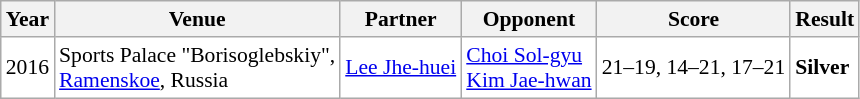<table class="sortable wikitable" style="font-size: 90%;">
<tr>
<th>Year</th>
<th>Venue</th>
<th>Partner</th>
<th>Opponent</th>
<th>Score</th>
<th>Result</th>
</tr>
<tr style="background:white">
<td align="center">2016</td>
<td align="left">Sports Palace "Borisoglebskiy",<br><a href='#'>Ramenskoe</a>, Russia</td>
<td align="left"> <a href='#'>Lee Jhe-huei</a></td>
<td align="left"> <a href='#'>Choi Sol-gyu</a><br> <a href='#'>Kim Jae-hwan</a></td>
<td align="left">21–19, 14–21, 17–21</td>
<td style="text-align:left; background:white"> <strong>Silver</strong></td>
</tr>
</table>
